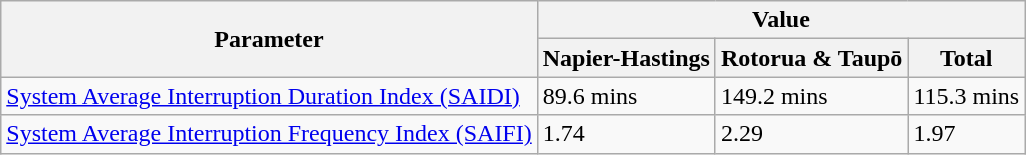<table class="wikitable">
<tr>
<th rowspan=2>Parameter</th>
<th colspan=3>Value</th>
</tr>
<tr>
<th>Napier-Hastings</th>
<th>Rotorua & Taupō</th>
<th>Total</th>
</tr>
<tr>
<td><a href='#'>System Average Interruption Duration Index (SAIDI)</a></td>
<td>89.6 mins</td>
<td>149.2 mins</td>
<td>115.3 mins</td>
</tr>
<tr>
<td><a href='#'>System Average Interruption Frequency Index (SAIFI)</a></td>
<td>1.74</td>
<td>2.29</td>
<td>1.97</td>
</tr>
</table>
